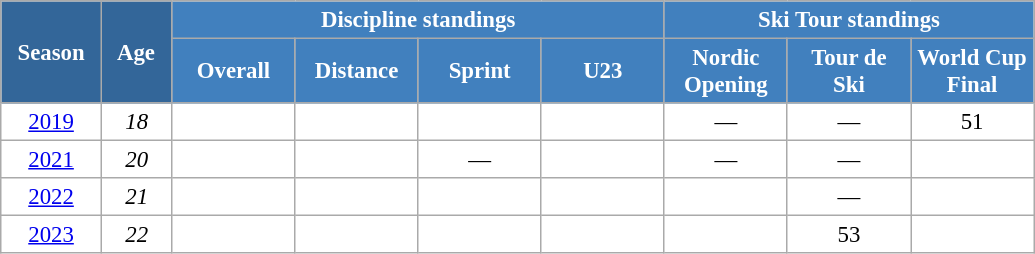<table class="wikitable" style="font-size:95%; text-align:center; border:grey solid 1px; border-collapse:collapse; background:#ffffff;">
<tr>
<th style="background-color:#369; color:white; width:60px;" rowspan="2"> Season </th>
<th style="background-color:#369; color:white; width:40px;" rowspan="2"> Age </th>
<th style="background-color:#4180be; color:white;" colspan="4">Discipline standings</th>
<th style="background-color:#4180be; color:white;" colspan="4">Ski Tour standings</th>
</tr>
<tr>
<th style="background-color:#4180be; color:white; width:75px;">Overall</th>
<th style="background-color:#4180be; color:white; width:75px;">Distance</th>
<th style="background-color:#4180be; color:white; width:75px;">Sprint</th>
<th style="background-color:#4180be; color:white; width:75px;">U23</th>
<th style="background-color:#4180be; color:white; width:75px;">Nordic<br>Opening</th>
<th style="background-color:#4180be; color:white; width:75px;">Tour de<br>Ski</th>
<th style="background-color:#4180be; color:white; width:75px;">World Cup<br>Final</th>
</tr>
<tr>
<td><a href='#'>2019</a></td>
<td><em>18</em></td>
<td></td>
<td></td>
<td></td>
<td></td>
<td>—</td>
<td>—</td>
<td>51</td>
</tr>
<tr>
<td><a href='#'>2021</a></td>
<td><em>20</em></td>
<td></td>
<td></td>
<td>—</td>
<td></td>
<td>—</td>
<td>—</td>
<td></td>
</tr>
<tr>
<td><a href='#'>2022</a></td>
<td><em>21</em></td>
<td></td>
<td></td>
<td></td>
<td></td>
<td></td>
<td>—</td>
<td></td>
</tr>
<tr>
<td><a href='#'>2023</a></td>
<td><em>22</em></td>
<td></td>
<td></td>
<td></td>
<td></td>
<td></td>
<td>53</td>
<td></td>
</tr>
</table>
